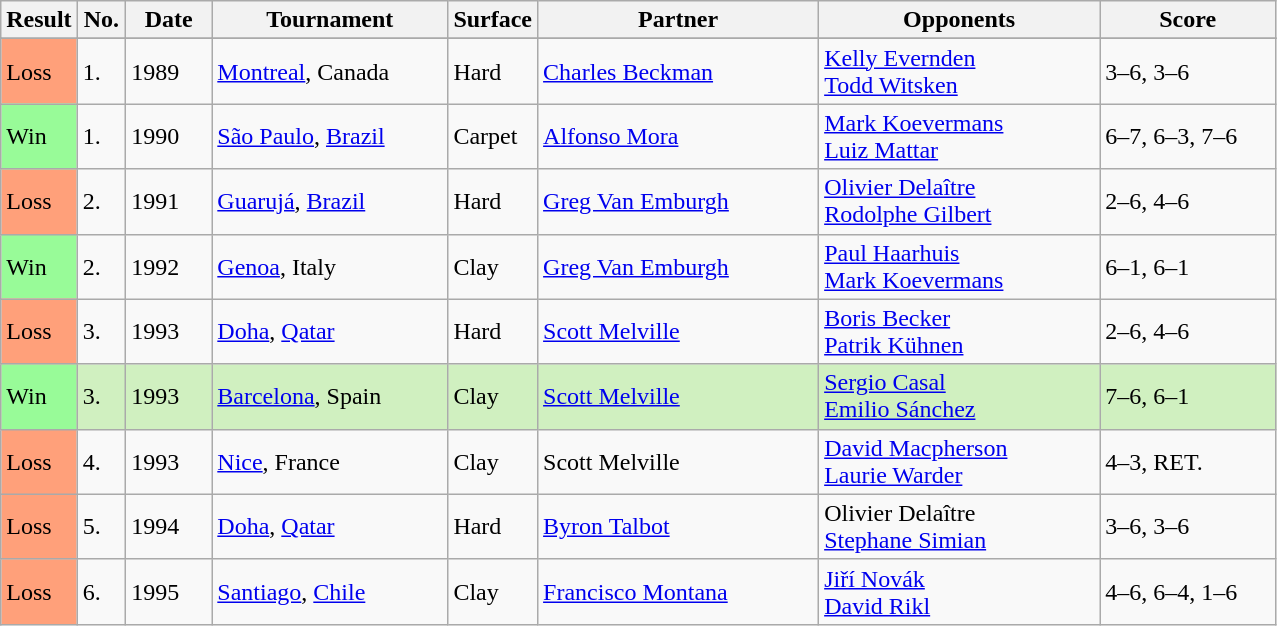<table class="sortable wikitable">
<tr>
<th style="width:40px">Result</th>
<th style="width:25px">No.</th>
<th style="width:50px">Date</th>
<th style="width:150px">Tournament</th>
<th style="width:50px">Surface</th>
<th style="width:180px">Partner</th>
<th style="width:180px">Opponents</th>
<th style="width:110px" class="unsortable">Score</th>
</tr>
<tr>
</tr>
<tr>
<td style="background:#ffa07a;">Loss</td>
<td>1.</td>
<td>1989</td>
<td><a href='#'>Montreal</a>, Canada</td>
<td>Hard</td>
<td> <a href='#'>Charles Beckman</a></td>
<td> <a href='#'>Kelly Evernden</a> <br>  <a href='#'>Todd Witsken</a></td>
<td>3–6, 3–6</td>
</tr>
<tr>
<td style="background:#98fb98;">Win</td>
<td>1.</td>
<td>1990</td>
<td><a href='#'>São Paulo</a>, <a href='#'>Brazil</a></td>
<td>Carpet</td>
<td> <a href='#'>Alfonso Mora</a></td>
<td> <a href='#'>Mark Koevermans</a> <br>  <a href='#'>Luiz Mattar</a></td>
<td>6–7, 6–3, 7–6</td>
</tr>
<tr>
<td style="background:#ffa07a;">Loss</td>
<td>2.</td>
<td>1991</td>
<td><a href='#'>Guarujá</a>, <a href='#'>Brazil</a></td>
<td>Hard</td>
<td> <a href='#'>Greg Van Emburgh</a></td>
<td> <a href='#'>Olivier Delaître</a> <br>  <a href='#'>Rodolphe Gilbert</a></td>
<td>2–6, 4–6</td>
</tr>
<tr>
<td style="background:#98fb98;">Win</td>
<td>2.</td>
<td>1992</td>
<td><a href='#'>Genoa</a>, Italy</td>
<td>Clay</td>
<td> <a href='#'>Greg Van Emburgh</a></td>
<td> <a href='#'>Paul Haarhuis</a> <br>  <a href='#'>Mark Koevermans</a></td>
<td>6–1, 6–1</td>
</tr>
<tr>
<td style="background:#ffa07a;">Loss</td>
<td>3.</td>
<td>1993</td>
<td><a href='#'>Doha</a>, <a href='#'>Qatar</a></td>
<td>Hard</td>
<td> <a href='#'>Scott Melville</a></td>
<td> <a href='#'>Boris Becker</a> <br>  <a href='#'>Patrik Kühnen</a></td>
<td>2–6, 4–6</td>
</tr>
<tr bgcolor="#d0f0c0">
<td style="background:#98fb98;">Win</td>
<td>3.</td>
<td>1993</td>
<td><a href='#'>Barcelona</a>, Spain</td>
<td>Clay</td>
<td> <a href='#'>Scott Melville</a></td>
<td> <a href='#'>Sergio Casal</a> <br>  <a href='#'>Emilio Sánchez</a></td>
<td>7–6, 6–1</td>
</tr>
<tr>
<td style="background:#ffa07a;">Loss</td>
<td>4.</td>
<td>1993</td>
<td><a href='#'>Nice</a>, France</td>
<td>Clay</td>
<td> Scott Melville</td>
<td> <a href='#'>David Macpherson</a> <br>  <a href='#'>Laurie Warder</a></td>
<td>4–3, RET.</td>
</tr>
<tr>
<td style="background:#ffa07a;">Loss</td>
<td>5.</td>
<td>1994</td>
<td><a href='#'>Doha</a>, <a href='#'>Qatar</a></td>
<td>Hard</td>
<td> <a href='#'>Byron Talbot</a></td>
<td> Olivier Delaître <br>  <a href='#'>Stephane Simian</a></td>
<td>3–6, 3–6</td>
</tr>
<tr>
<td style="background:#ffa07a;">Loss</td>
<td>6.</td>
<td>1995</td>
<td><a href='#'>Santiago</a>, <a href='#'>Chile</a></td>
<td>Clay</td>
<td> <a href='#'>Francisco Montana</a></td>
<td> <a href='#'>Jiří Novák</a> <br>  <a href='#'>David Rikl</a></td>
<td>4–6, 6–4, 1–6</td>
</tr>
</table>
